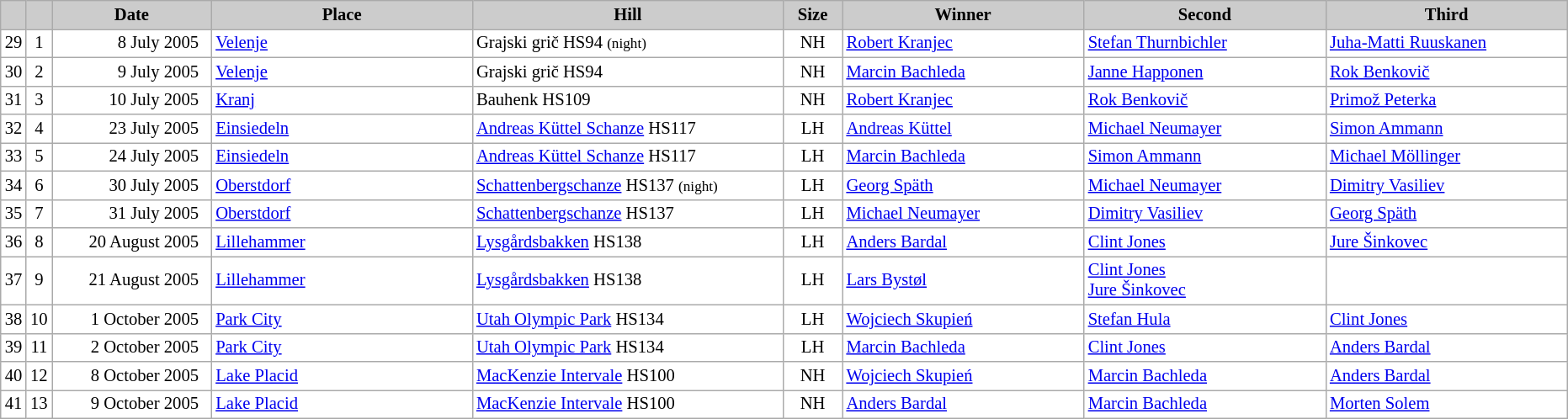<table class="wikitable plainrowheaders" style="background:#fff; font-size:86%; line-height:16px; border:grey solid 1px; border-collapse:collapse;">
<tr style="background:#ccc; text-align:center;">
<th scope="col" style="background:#ccc; width=20 px;"></th>
<th scope="col" style="background:#ccc; width=30 px;"></th>
<th scope="col" style="background:#ccc; width:120px;">Date</th>
<th scope="col" style="background:#ccc; width:200px;">Place</th>
<th scope="col" style="background:#ccc; width:240px;">Hill</th>
<th scope="col" style="background:#ccc; width:40px;">Size</th>
<th scope="col" style="background:#ccc; width:185px;">Winner</th>
<th scope="col" style="background:#ccc; width:185px;">Second</th>
<th scope="col" style="background:#ccc; width:185px;">Third</th>
</tr>
<tr>
<td align=center>29</td>
<td align=center>1</td>
<td align=right>8 July 2005  </td>
<td> <a href='#'>Velenje</a></td>
<td>Grajski grič HS94 <small>(night)</small></td>
<td align=center>NH</td>
<td> <a href='#'>Robert Kranjec</a></td>
<td> <a href='#'>Stefan Thurnbichler</a></td>
<td> <a href='#'>Juha-Matti Ruuskanen</a></td>
</tr>
<tr>
<td align=center>30</td>
<td align=center>2</td>
<td align=right>9 July 2005  </td>
<td> <a href='#'>Velenje</a></td>
<td>Grajski grič HS94</td>
<td align=center>NH</td>
<td> <a href='#'>Marcin Bachleda</a></td>
<td> <a href='#'>Janne Happonen</a></td>
<td> <a href='#'>Rok Benkovič</a></td>
</tr>
<tr>
<td align=center>31</td>
<td align=center>3</td>
<td align=right>10 July 2005  </td>
<td> <a href='#'>Kranj</a></td>
<td>Bauhenk HS109</td>
<td align=center>NH</td>
<td> <a href='#'>Robert Kranjec</a></td>
<td> <a href='#'>Rok Benkovič</a></td>
<td> <a href='#'>Primož Peterka</a></td>
</tr>
<tr>
<td align=center>32</td>
<td align=center>4</td>
<td align=right>23 July 2005  </td>
<td> <a href='#'>Einsiedeln</a></td>
<td><a href='#'>Andreas Küttel Schanze</a> HS117</td>
<td align=center>LH</td>
<td> <a href='#'>Andreas Küttel</a></td>
<td> <a href='#'>Michael Neumayer</a></td>
<td> <a href='#'>Simon Ammann</a></td>
</tr>
<tr>
<td align=center>33</td>
<td align=center>5</td>
<td align=right>24 July 2005  </td>
<td> <a href='#'>Einsiedeln</a></td>
<td><a href='#'>Andreas Küttel Schanze</a> HS117</td>
<td align=center>LH</td>
<td> <a href='#'>Marcin Bachleda</a></td>
<td> <a href='#'>Simon Ammann</a></td>
<td> <a href='#'>Michael Möllinger</a></td>
</tr>
<tr>
<td align=center>34</td>
<td align=center>6</td>
<td align=right>30 July 2005  </td>
<td> <a href='#'>Oberstdorf</a></td>
<td><a href='#'>Schattenbergschanze</a> HS137 <small>(night)</small></td>
<td align=center>LH</td>
<td> <a href='#'>Georg Späth</a></td>
<td> <a href='#'>Michael Neumayer</a></td>
<td> <a href='#'>Dimitry Vasiliev</a></td>
</tr>
<tr>
<td align=center>35</td>
<td align=center>7</td>
<td align=right>31 July 2005  </td>
<td> <a href='#'>Oberstdorf</a></td>
<td><a href='#'>Schattenbergschanze</a> HS137</td>
<td align=center>LH</td>
<td> <a href='#'>Michael Neumayer</a></td>
<td> <a href='#'>Dimitry Vasiliev</a></td>
<td> <a href='#'>Georg Späth</a></td>
</tr>
<tr>
<td align=center>36</td>
<td align=center>8</td>
<td align=right>20 August 2005  </td>
<td> <a href='#'>Lillehammer</a></td>
<td><a href='#'>Lysgårdsbakken</a> HS138</td>
<td align=center>LH</td>
<td> <a href='#'>Anders Bardal</a></td>
<td> <a href='#'>Clint Jones</a></td>
<td> <a href='#'>Jure Šinkovec</a></td>
</tr>
<tr>
<td align=center>37</td>
<td align=center>9</td>
<td align=right>21 August 2005  </td>
<td> <a href='#'>Lillehammer</a></td>
<td><a href='#'>Lysgårdsbakken</a> HS138</td>
<td align=center>LH</td>
<td> <a href='#'>Lars Bystøl</a></td>
<td> <a href='#'>Clint Jones</a><br> <a href='#'>Jure Šinkovec</a></td>
<td></td>
</tr>
<tr>
<td align=center>38</td>
<td align=center>10</td>
<td align=right>1 October 2005  </td>
<td> <a href='#'>Park City</a></td>
<td><a href='#'>Utah Olympic Park</a> HS134</td>
<td align=center>LH</td>
<td> <a href='#'>Wojciech Skupień</a></td>
<td> <a href='#'>Stefan Hula</a></td>
<td> <a href='#'>Clint Jones</a></td>
</tr>
<tr>
<td align=center>39</td>
<td align=center>11</td>
<td align=right>2 October 2005  </td>
<td> <a href='#'>Park City</a></td>
<td><a href='#'>Utah Olympic Park</a> HS134</td>
<td align=center>LH</td>
<td> <a href='#'>Marcin Bachleda</a></td>
<td> <a href='#'>Clint Jones</a></td>
<td> <a href='#'>Anders Bardal</a></td>
</tr>
<tr>
<td align=center>40</td>
<td align=center>12</td>
<td align=right>8 October 2005  </td>
<td> <a href='#'>Lake Placid</a></td>
<td><a href='#'>MacKenzie Intervale</a> HS100</td>
<td align=center>NH</td>
<td> <a href='#'>Wojciech Skupień</a></td>
<td> <a href='#'>Marcin Bachleda</a></td>
<td> <a href='#'>Anders Bardal</a></td>
</tr>
<tr>
<td align=center>41</td>
<td align=center>13</td>
<td align=right>9 October 2005  </td>
<td> <a href='#'>Lake Placid</a></td>
<td><a href='#'>MacKenzie Intervale</a> HS100</td>
<td align=center>NH</td>
<td> <a href='#'>Anders Bardal</a></td>
<td> <a href='#'>Marcin Bachleda</a></td>
<td> <a href='#'>Morten Solem</a></td>
</tr>
</table>
